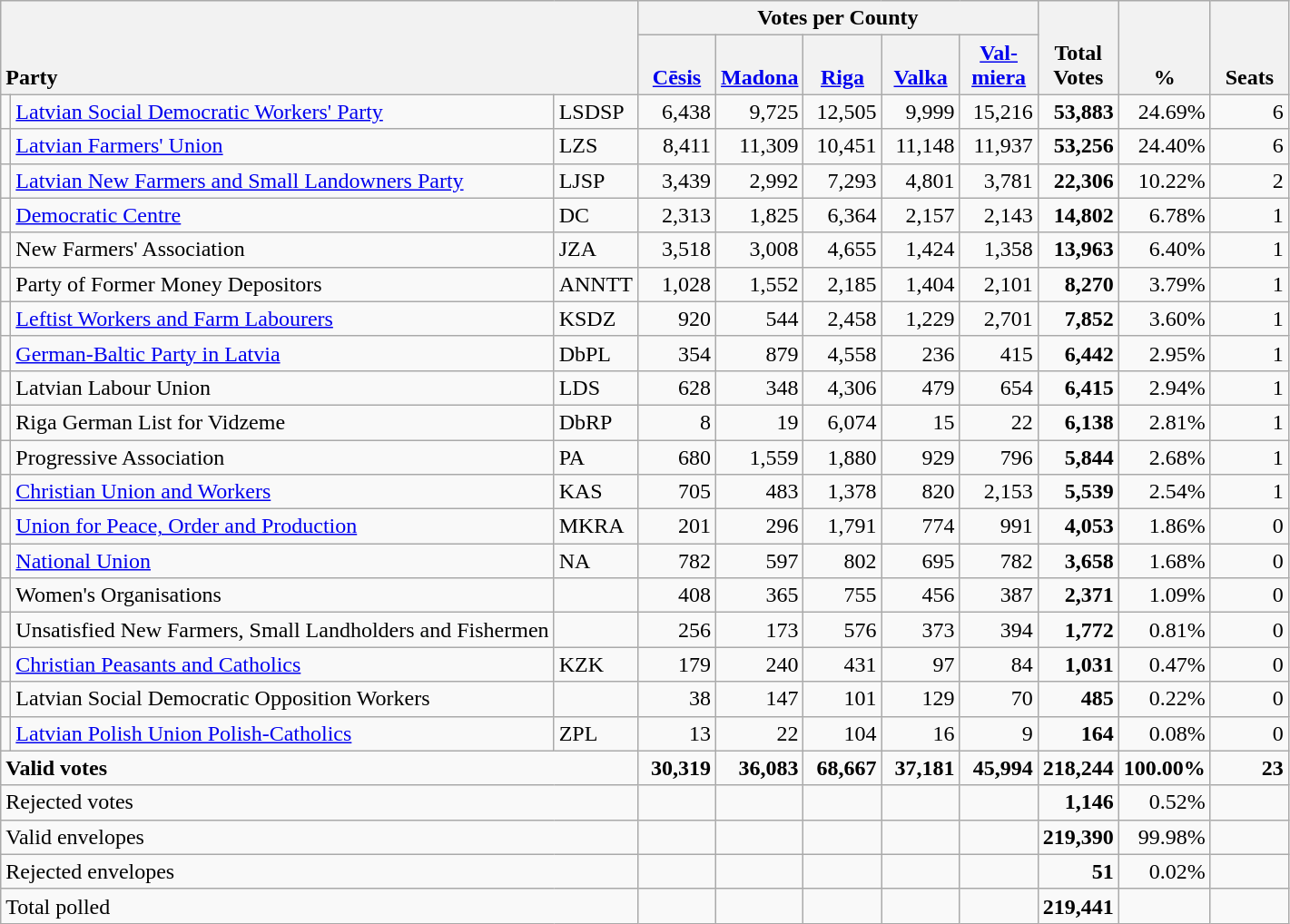<table class="wikitable" border="1" style="text-align:right;">
<tr>
<th style="text-align:left;" valign=bottom rowspan=2 colspan=3>Party</th>
<th colspan=5>Votes per County</th>
<th align=center valign=bottom rowspan=2 width="50">Total Votes</th>
<th align=center valign=bottom rowspan=2 width="50">%</th>
<th align=center valign=bottom rowspan=2 width="50">Seats</th>
</tr>
<tr>
<th align=center valign=bottom width="50"><a href='#'>Cēsis</a></th>
<th align=center valign=bottom width="50"><a href='#'>Madona</a></th>
<th align=center valign=bottom width="50"><a href='#'>Riga</a></th>
<th align=center valign=bottom width="50"><a href='#'>Valka</a></th>
<th align=center valign=bottom width="50"><a href='#'>Val- miera</a></th>
</tr>
<tr>
<td></td>
<td align=left style="white-space: nowrap;"><a href='#'>Latvian Social Democratic Workers' Party</a></td>
<td align=left>LSDSP</td>
<td>6,438</td>
<td>9,725</td>
<td>12,505</td>
<td>9,999</td>
<td>15,216</td>
<td><strong>53,883</strong></td>
<td>24.69%</td>
<td>6</td>
</tr>
<tr>
<td></td>
<td align=left><a href='#'>Latvian Farmers' Union</a></td>
<td align=left>LZS</td>
<td>8,411</td>
<td>11,309</td>
<td>10,451</td>
<td>11,148</td>
<td>11,937</td>
<td><strong>53,256</strong></td>
<td>24.40%</td>
<td>6</td>
</tr>
<tr>
<td></td>
<td align=left><a href='#'>Latvian New Farmers and Small Landowners Party</a></td>
<td align=left>LJSP</td>
<td>3,439</td>
<td>2,992</td>
<td>7,293</td>
<td>4,801</td>
<td>3,781</td>
<td><strong>22,306</strong></td>
<td>10.22%</td>
<td>2</td>
</tr>
<tr>
<td></td>
<td align=left><a href='#'>Democratic Centre</a></td>
<td align=left>DC</td>
<td>2,313</td>
<td>1,825</td>
<td>6,364</td>
<td>2,157</td>
<td>2,143</td>
<td><strong>14,802</strong></td>
<td>6.78%</td>
<td>1</td>
</tr>
<tr>
<td></td>
<td align=left>New Farmers' Association</td>
<td align=left>JZA</td>
<td>3,518</td>
<td>3,008</td>
<td>4,655</td>
<td>1,424</td>
<td>1,358</td>
<td><strong>13,963</strong></td>
<td>6.40%</td>
<td>1</td>
</tr>
<tr>
<td></td>
<td align=left>Party of Former Money Depositors</td>
<td align=left>ANNTT</td>
<td>1,028</td>
<td>1,552</td>
<td>2,185</td>
<td>1,404</td>
<td>2,101</td>
<td><strong>8,270</strong></td>
<td>3.79%</td>
<td>1</td>
</tr>
<tr>
<td></td>
<td align=left><a href='#'>Leftist Workers and Farm Labourers</a></td>
<td align=left>KSDZ</td>
<td>920</td>
<td>544</td>
<td>2,458</td>
<td>1,229</td>
<td>2,701</td>
<td><strong>7,852</strong></td>
<td>3.60%</td>
<td>1</td>
</tr>
<tr>
<td></td>
<td align=left><a href='#'>German-Baltic Party in Latvia</a></td>
<td align=left>DbPL</td>
<td>354</td>
<td>879</td>
<td>4,558</td>
<td>236</td>
<td>415</td>
<td><strong>6,442</strong></td>
<td>2.95%</td>
<td>1</td>
</tr>
<tr>
<td></td>
<td align=left>Latvian Labour Union</td>
<td align=left>LDS</td>
<td>628</td>
<td>348</td>
<td>4,306</td>
<td>479</td>
<td>654</td>
<td><strong>6,415</strong></td>
<td>2.94%</td>
<td>1</td>
</tr>
<tr>
<td></td>
<td align=left>Riga German List for Vidzeme</td>
<td align=left>DbRP</td>
<td>8</td>
<td>19</td>
<td>6,074</td>
<td>15</td>
<td>22</td>
<td><strong>6,138</strong></td>
<td>2.81%</td>
<td>1</td>
</tr>
<tr>
<td></td>
<td align=left>Progressive Association</td>
<td align=left>PA</td>
<td>680</td>
<td>1,559</td>
<td>1,880</td>
<td>929</td>
<td>796</td>
<td><strong>5,844</strong></td>
<td>2.68%</td>
<td>1</td>
</tr>
<tr>
<td></td>
<td align=left><a href='#'>Christian Union and Workers</a></td>
<td align=left>KAS</td>
<td>705</td>
<td>483</td>
<td>1,378</td>
<td>820</td>
<td>2,153</td>
<td><strong>5,539</strong></td>
<td>2.54%</td>
<td>1</td>
</tr>
<tr>
<td></td>
<td align=left><a href='#'>Union for Peace, Order and Production</a></td>
<td align=left>MKRA</td>
<td>201</td>
<td>296</td>
<td>1,791</td>
<td>774</td>
<td>991</td>
<td><strong>4,053</strong></td>
<td>1.86%</td>
<td>0</td>
</tr>
<tr>
<td></td>
<td align=left><a href='#'>National Union</a></td>
<td align=left>NA</td>
<td>782</td>
<td>597</td>
<td>802</td>
<td>695</td>
<td>782</td>
<td><strong>3,658</strong></td>
<td>1.68%</td>
<td>0</td>
</tr>
<tr>
<td></td>
<td align=left>Women's Organisations</td>
<td align=left></td>
<td>408</td>
<td>365</td>
<td>755</td>
<td>456</td>
<td>387</td>
<td><strong>2,371</strong></td>
<td>1.09%</td>
<td>0</td>
</tr>
<tr>
<td></td>
<td align=left>Unsatisfied New Farmers, Small Landholders and Fishermen</td>
<td align=left></td>
<td>256</td>
<td>173</td>
<td>576</td>
<td>373</td>
<td>394</td>
<td><strong>1,772</strong></td>
<td>0.81%</td>
<td>0</td>
</tr>
<tr>
<td></td>
<td align=left><a href='#'>Christian Peasants and Catholics</a></td>
<td align=left>KZK</td>
<td>179</td>
<td>240</td>
<td>431</td>
<td>97</td>
<td>84</td>
<td><strong>1,031</strong></td>
<td>0.47%</td>
<td>0</td>
</tr>
<tr>
<td></td>
<td align=left>Latvian Social Democratic Opposition Workers</td>
<td align=left></td>
<td>38</td>
<td>147</td>
<td>101</td>
<td>129</td>
<td>70</td>
<td><strong>485</strong></td>
<td>0.22%</td>
<td>0</td>
</tr>
<tr>
<td></td>
<td align=left><a href='#'>Latvian Polish Union Polish-Catholics</a></td>
<td align=left>ZPL</td>
<td>13</td>
<td>22</td>
<td>104</td>
<td>16</td>
<td>9</td>
<td><strong>164</strong></td>
<td>0.08%</td>
<td>0</td>
</tr>
<tr style="font-weight:bold">
<td align=left colspan=3>Valid votes</td>
<td>30,319</td>
<td>36,083</td>
<td>68,667</td>
<td>37,181</td>
<td>45,994</td>
<td>218,244</td>
<td>100.00%</td>
<td>23</td>
</tr>
<tr>
<td align=left colspan=3>Rejected votes</td>
<td></td>
<td></td>
<td></td>
<td></td>
<td></td>
<td><strong>1,146</strong></td>
<td>0.52%</td>
<td></td>
</tr>
<tr>
<td align=left colspan=3>Valid envelopes</td>
<td></td>
<td></td>
<td></td>
<td></td>
<td></td>
<td><strong>219,390</strong></td>
<td>99.98%</td>
<td></td>
</tr>
<tr>
<td align=left colspan=3>Rejected envelopes</td>
<td></td>
<td></td>
<td></td>
<td></td>
<td></td>
<td><strong>51</strong></td>
<td>0.02%</td>
<td></td>
</tr>
<tr>
<td align=left colspan=3>Total polled</td>
<td></td>
<td></td>
<td></td>
<td></td>
<td></td>
<td><strong>219,441</strong></td>
<td></td>
<td></td>
</tr>
</table>
